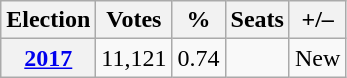<table class="wikitable" style="text-align: right;">
<tr>
<th>Election</th>
<th>Votes</th>
<th>%</th>
<th>Seats</th>
<th>+/–</th>
</tr>
<tr>
<th><a href='#'>2017</a></th>
<td>11,121</td>
<td>0.74</td>
<td></td>
<td>New</td>
</tr>
</table>
